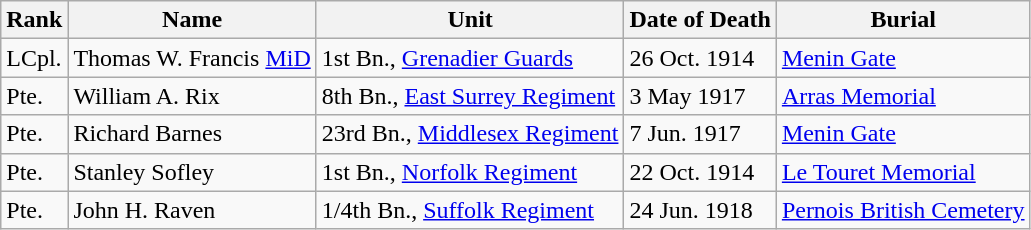<table class="wikitable">
<tr>
<th>Rank</th>
<th>Name</th>
<th>Unit</th>
<th>Date of Death</th>
<th>Burial</th>
</tr>
<tr>
<td>LCpl.</td>
<td>Thomas W. Francis <a href='#'>MiD</a></td>
<td>1st Bn., <a href='#'>Grenadier Guards</a></td>
<td>26 Oct. 1914</td>
<td><a href='#'>Menin Gate</a></td>
</tr>
<tr>
<td>Pte.</td>
<td>William A. Rix</td>
<td>8th Bn., <a href='#'>East Surrey Regiment</a></td>
<td>3 May 1917</td>
<td><a href='#'>Arras Memorial</a></td>
</tr>
<tr>
<td>Pte.</td>
<td>Richard Barnes</td>
<td>23rd Bn., <a href='#'>Middlesex Regiment</a></td>
<td>7 Jun. 1917</td>
<td><a href='#'>Menin Gate</a></td>
</tr>
<tr>
<td>Pte.</td>
<td>Stanley Sofley</td>
<td>1st Bn., <a href='#'>Norfolk Regiment</a></td>
<td>22 Oct. 1914</td>
<td><a href='#'>Le Touret Memorial</a></td>
</tr>
<tr>
<td>Pte.</td>
<td>John H. Raven</td>
<td>1/4th Bn., <a href='#'>Suffolk Regiment</a></td>
<td>24 Jun. 1918</td>
<td><a href='#'>Pernois British Cemetery</a></td>
</tr>
</table>
